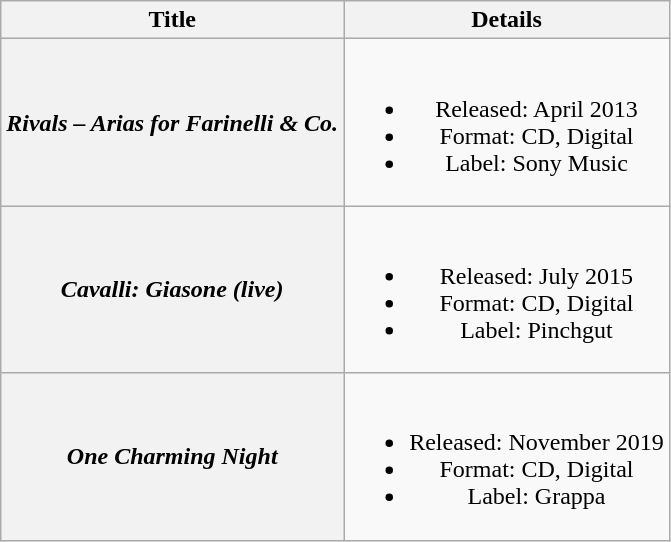<table class="wikitable plainrowheaders" style="text-align:center;" border="1">
<tr>
<th>Title</th>
<th>Details</th>
</tr>
<tr>
<th scope="row"><em>Rivals – Arias for Farinelli & Co.</em></th>
<td><br><ul><li>Released: April 2013</li><li>Format: CD, Digital</li><li>Label: Sony Music</li></ul></td>
</tr>
<tr>
<th scope="row"><em>Cavalli: Giasone (live)</em></th>
<td><br><ul><li>Released: July 2015</li><li>Format: CD, Digital</li><li>Label: Pinchgut</li></ul></td>
</tr>
<tr>
<th scope="row"><em>One Charming Night</em></th>
<td><br><ul><li>Released: November 2019</li><li>Format: CD, Digital</li><li>Label: Grappa</li></ul></td>
</tr>
</table>
